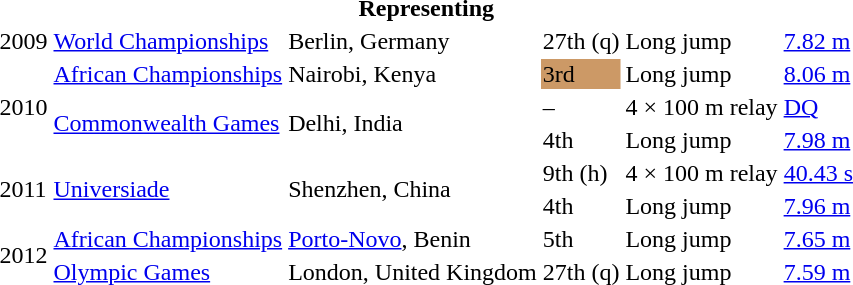<table>
<tr>
<th colspan="6">Representing </th>
</tr>
<tr>
<td>2009</td>
<td><a href='#'>World Championships</a></td>
<td>Berlin, Germany</td>
<td>27th (q)</td>
<td>Long jump</td>
<td><a href='#'>7.82 m</a></td>
</tr>
<tr>
<td rowspan=3>2010</td>
<td><a href='#'>African Championships</a></td>
<td>Nairobi, Kenya</td>
<td bgcolor=cc9966>3rd</td>
<td>Long jump</td>
<td><a href='#'>8.06 m</a></td>
</tr>
<tr>
<td rowspan=2><a href='#'>Commonwealth Games</a></td>
<td rowspan=2>Delhi, India</td>
<td>–</td>
<td>4 × 100 m relay</td>
<td><a href='#'>DQ</a></td>
</tr>
<tr>
<td>4th</td>
<td>Long jump</td>
<td><a href='#'>7.98 m</a></td>
</tr>
<tr>
<td rowspan=2>2011</td>
<td rowspan=2><a href='#'>Universiade</a></td>
<td rowspan=2>Shenzhen, China</td>
<td>9th (h)</td>
<td>4 × 100 m relay</td>
<td><a href='#'>40.43 s</a></td>
</tr>
<tr>
<td>4th</td>
<td>Long jump</td>
<td><a href='#'>7.96 m</a></td>
</tr>
<tr>
<td rowspan=2>2012</td>
<td><a href='#'>African Championships</a></td>
<td><a href='#'>Porto-Novo</a>, Benin</td>
<td>5th</td>
<td>Long jump</td>
<td><a href='#'>7.65 m</a></td>
</tr>
<tr>
<td><a href='#'>Olympic Games</a></td>
<td>London, United Kingdom</td>
<td>27th (q)</td>
<td>Long jump</td>
<td><a href='#'>7.59 m</a></td>
</tr>
</table>
